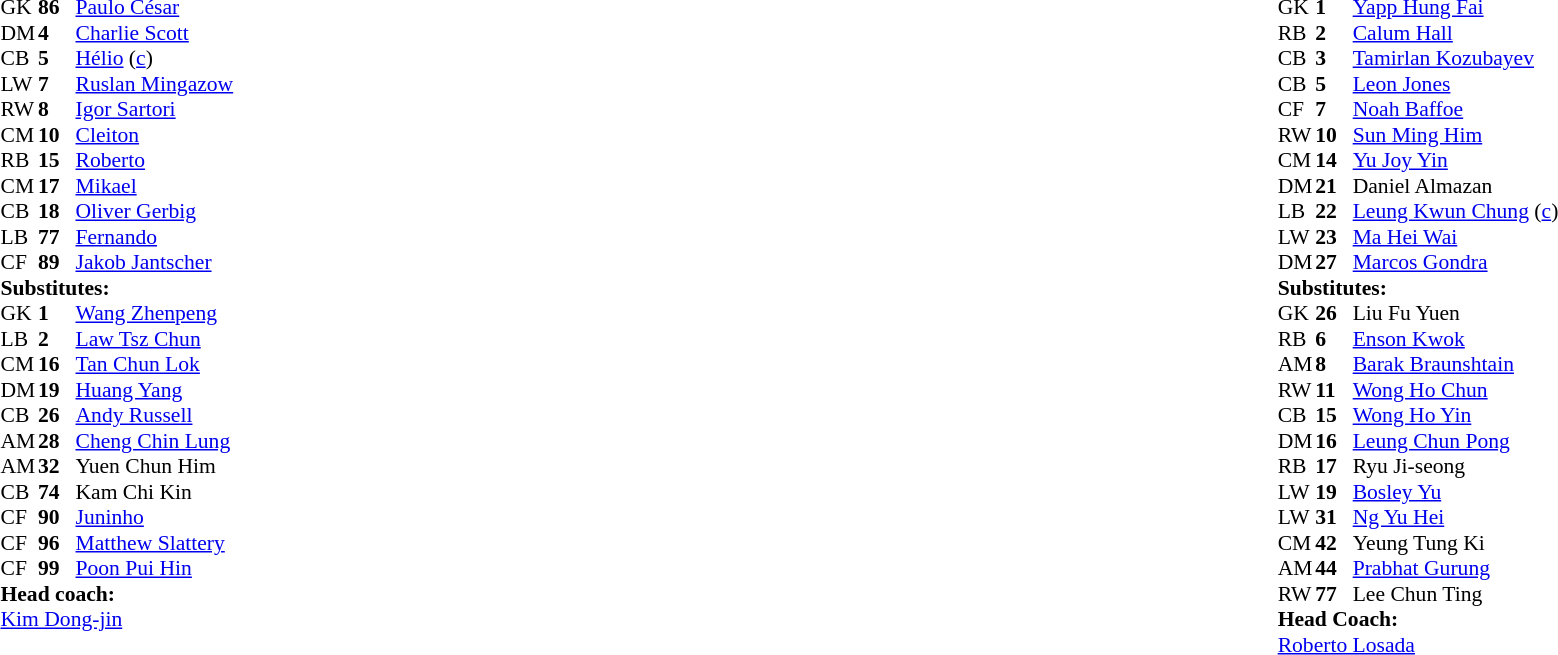<table style="width:100%">
<tr>
<td style="vertical-align:top;width:40%"><br><table style="font-size:90%" cellspacing="0" cellpadding="0">
<tr>
<th width=25></th>
<th width=25></th>
</tr>
<tr>
<td>GK</td>
<td><strong>86</strong></td>
<td> <a href='#'>Paulo César</a></td>
</tr>
<tr>
<td>DM</td>
<td><strong>4</strong></td>
<td> <a href='#'>Charlie Scott</a></td>
<td></td>
<td></td>
</tr>
<tr>
<td>CB</td>
<td><strong>5</strong></td>
<td> <a href='#'>Hélio</a> (<a href='#'>c</a>)</td>
<td></td>
</tr>
<tr>
<td>LW</td>
<td><strong>7</strong></td>
<td> <a href='#'>Ruslan Mingazow</a></td>
<td></td>
</tr>
<tr>
<td>RW</td>
<td><strong>8</strong></td>
<td> <a href='#'>Igor Sartori</a></td>
<td></td>
<td></td>
</tr>
<tr>
<td>CM</td>
<td><strong>10</strong></td>
<td> <a href='#'>Cleiton</a></td>
<td></td>
<td></td>
</tr>
<tr>
<td>RB</td>
<td><strong>15</strong></td>
<td> <a href='#'>Roberto</a></td>
<td></td>
</tr>
<tr>
<td>CM</td>
<td><strong>17</strong></td>
<td> <a href='#'>Mikael</a></td>
<td></td>
<td></td>
</tr>
<tr>
<td>CB</td>
<td><strong>18</strong></td>
<td> <a href='#'>Oliver Gerbig</a></td>
<td></td>
</tr>
<tr>
<td>LB</td>
<td><strong>77</strong></td>
<td> <a href='#'>Fernando</a></td>
<td></td>
<td></td>
</tr>
<tr>
<td>CF</td>
<td><strong>89</strong></td>
<td> <a href='#'>Jakob Jantscher</a></td>
<td></td>
<td></td>
</tr>
<tr>
<td colspan=4><strong>Substitutes:</strong></td>
</tr>
<tr>
<td>GK</td>
<td><strong>1</strong></td>
<td> <a href='#'>Wang Zhenpeng</a></td>
</tr>
<tr>
<td>LB</td>
<td><strong>2</strong></td>
<td> <a href='#'>Law Tsz Chun</a></td>
<td></td>
<td></td>
</tr>
<tr>
<td>CM</td>
<td><strong>16</strong></td>
<td> <a href='#'>Tan Chun Lok</a></td>
<td></td>
<td></td>
</tr>
<tr>
<td>DM</td>
<td><strong>19</strong></td>
<td> <a href='#'>Huang Yang</a></td>
</tr>
<tr>
<td>CB</td>
<td><strong>26</strong></td>
<td> <a href='#'>Andy Russell</a></td>
<td></td>
<td></td>
</tr>
<tr>
<td>AM</td>
<td><strong>28</strong></td>
<td> <a href='#'>Cheng Chin Lung</a></td>
</tr>
<tr>
<td>AM</td>
<td><strong>32</strong></td>
<td> Yuen Chun Him</td>
</tr>
<tr>
<td>CB</td>
<td><strong>74</strong></td>
<td> Kam Chi Kin</td>
</tr>
<tr>
<td>CF</td>
<td><strong>90</strong></td>
<td> <a href='#'>Juninho</a></td>
<td></td>
<td></td>
</tr>
<tr>
<td>CF</td>
<td><strong>96</strong></td>
<td> <a href='#'>Matthew Slattery</a></td>
</tr>
<tr>
<td>CF</td>
<td><strong>99</strong></td>
<td> <a href='#'>Poon Pui Hin</a></td>
<td></td>
<td></td>
</tr>
<tr>
<td colspan=4><strong>Head coach:</strong></td>
</tr>
<tr>
<td colspan="4"> <a href='#'>Kim Dong-jin</a></td>
</tr>
</table>
</td>
<td style="vertical-align:top"></td>
<td style="vertical-align:top;width:50%"><br><table cellspacing="0" cellpadding="0" style="font-size:90%;margin:auto">
<tr>
<th width=25></th>
<th width=25></th>
</tr>
<tr>
<td>GK</td>
<td><strong>1</strong></td>
<td> <a href='#'>Yapp Hung Fai</a></td>
</tr>
<tr>
<td>RB</td>
<td><strong>2</strong></td>
<td> <a href='#'>Calum Hall</a></td>
<td></td>
<td></td>
</tr>
<tr>
<td>CB</td>
<td><strong>3</strong></td>
<td> <a href='#'>Tamirlan Kozubayev</a></td>
<td></td>
</tr>
<tr>
<td>CB</td>
<td><strong>5</strong></td>
<td> <a href='#'>Leon Jones</a></td>
<td></td>
</tr>
<tr>
<td>CF</td>
<td><strong>7</strong></td>
<td> <a href='#'>Noah Baffoe</a></td>
<td> </td>
</tr>
<tr>
<td>RW</td>
<td><strong>10</strong></td>
<td> <a href='#'>Sun Ming Him</a></td>
<td></td>
<td></td>
</tr>
<tr>
<td>CM</td>
<td><strong>14</strong></td>
<td> <a href='#'>Yu Joy Yin</a></td>
<td></td>
<td></td>
</tr>
<tr>
<td>DM</td>
<td><strong>21</strong></td>
<td> Daniel Almazan</td>
<td></td>
</tr>
<tr>
<td>LB</td>
<td><strong>22</strong></td>
<td> <a href='#'>Leung Kwun Chung</a> (<a href='#'>c</a>)</td>
</tr>
<tr>
<td>LW</td>
<td><strong>23</strong></td>
<td> <a href='#'>Ma Hei Wai</a></td>
<td></td>
<td></td>
</tr>
<tr>
<td>DM</td>
<td><strong>27</strong></td>
<td> <a href='#'>Marcos Gondra</a></td>
<td></td>
<td></td>
</tr>
<tr>
<td colspan=4><strong>Substitutes:</strong></td>
</tr>
<tr>
<td>GK</td>
<td><strong>26</strong></td>
<td> Liu Fu Yuen</td>
</tr>
<tr>
<td>RB</td>
<td><strong>6</strong></td>
<td> <a href='#'>Enson Kwok</a></td>
</tr>
<tr>
<td>AM</td>
<td><strong>8</strong></td>
<td> <a href='#'>Barak Braunshtain</a></td>
</tr>
<tr>
<td>RW</td>
<td><strong>11</strong></td>
<td> <a href='#'>Wong Ho Chun</a></td>
<td></td>
<td></td>
</tr>
<tr>
<td>CB</td>
<td><strong>15</strong></td>
<td> <a href='#'>Wong Ho Yin</a></td>
<td></td>
<td></td>
</tr>
<tr>
<td>DM</td>
<td><strong>16</strong></td>
<td> <a href='#'>Leung Chun Pong</a></td>
<td></td>
<td></td>
</tr>
<tr>
<td>RB</td>
<td><strong>17</strong></td>
<td> Ryu Ji-seong</td>
<td></td>
<td></td>
</tr>
<tr>
<td>LW</td>
<td><strong>19</strong></td>
<td> <a href='#'>Bosley Yu</a></td>
</tr>
<tr>
<td>LW</td>
<td><strong>31</strong></td>
<td> <a href='#'>Ng Yu Hei</a></td>
<td></td>
<td></td>
</tr>
<tr>
<td>CM</td>
<td><strong>42</strong></td>
<td> Yeung Tung Ki</td>
</tr>
<tr>
<td>AM</td>
<td><strong>44</strong></td>
<td> <a href='#'>Prabhat Gurung</a></td>
</tr>
<tr>
<td>RW</td>
<td><strong>77</strong></td>
<td> Lee Chun Ting</td>
</tr>
<tr>
<td colspan=4><strong>Head Coach:</strong></td>
</tr>
<tr>
<td colspan="4"> <a href='#'>Roberto Losada</a></td>
</tr>
</table>
</td>
</tr>
</table>
